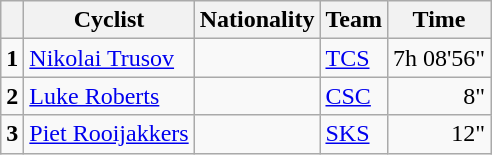<table class="wikitable">
<tr>
<th></th>
<th>Cyclist</th>
<th>Nationality</th>
<th>Team</th>
<th>Time</th>
</tr>
<tr>
<td><strong>1</strong></td>
<td><a href='#'>Nikolai Trusov</a></td>
<td></td>
<td><a href='#'>TCS</a></td>
<td align="right">7h 08'56"</td>
</tr>
<tr>
<td><strong>2</strong></td>
<td><a href='#'>Luke Roberts</a></td>
<td></td>
<td><a href='#'>CSC</a></td>
<td align="right">8"</td>
</tr>
<tr>
<td><strong>3</strong></td>
<td><a href='#'>Piet Rooijakkers</a></td>
<td></td>
<td><a href='#'>SKS</a></td>
<td align="right">12"</td>
</tr>
</table>
